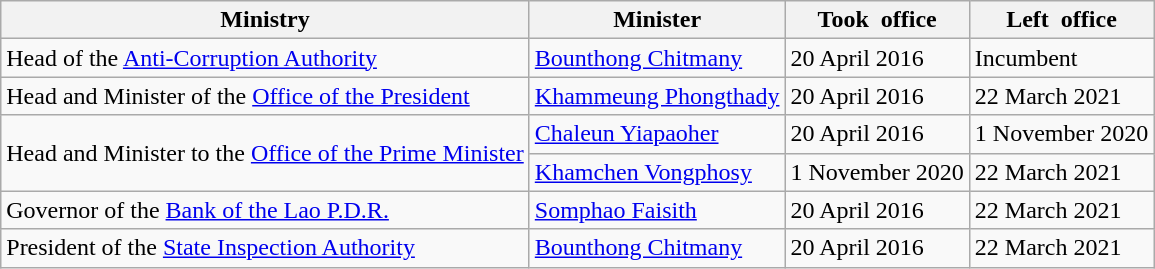<table class="wikitable">
<tr>
<th>Ministry</th>
<th>Minister</th>
<th>Took office</th>
<th>Left office</th>
</tr>
<tr>
<td>Head of the <a href='#'>Anti-Corruption Authority</a></td>
<td><a href='#'>Bounthong Chitmany</a></td>
<td>20 April 2016</td>
<td>Incumbent</td>
</tr>
<tr>
<td>Head and Minister of the <a href='#'>Office of the President</a></td>
<td><a href='#'>Khammeung Phongthady</a></td>
<td>20 April 2016</td>
<td>22 March 2021</td>
</tr>
<tr>
<td rowspan="2">Head and Minister to the <a href='#'>Office of the Prime Minister</a></td>
<td><a href='#'>Chaleun Yiapaoher</a></td>
<td>20 April 2016</td>
<td>1 November 2020</td>
</tr>
<tr>
<td><a href='#'>Khamchen Vongphosy</a></td>
<td>1 November 2020</td>
<td>22 March 2021</td>
</tr>
<tr>
<td>Governor of the <a href='#'>Bank of the Lao P.D.R.</a></td>
<td><a href='#'>Somphao Faisith</a></td>
<td>20 April 2016</td>
<td>22 March 2021</td>
</tr>
<tr>
<td>President of the <a href='#'>State Inspection Authority</a></td>
<td><a href='#'>Bounthong Chitmany</a></td>
<td>20 April 2016</td>
<td>22 March 2021</td>
</tr>
</table>
